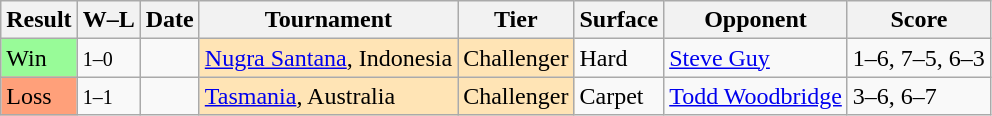<table class="sortable wikitable">
<tr>
<th>Result</th>
<th class="unsortable">W–L</th>
<th>Date</th>
<th>Tournament</th>
<th>Tier</th>
<th>Surface</th>
<th>Opponent</th>
<th class="unsortable">Score</th>
</tr>
<tr>
<td style="background:#98fb98;">Win</td>
<td><small>1–0</small></td>
<td></td>
<td style="background:moccasin;"><a href='#'>Nugra Santana</a>, Indonesia</td>
<td style="background:moccasin;">Challenger</td>
<td>Hard</td>
<td> <a href='#'>Steve Guy</a></td>
<td>1–6, 7–5, 6–3</td>
</tr>
<tr>
<td style="background:#ffa07a;">Loss</td>
<td><small>1–1</small></td>
<td></td>
<td style="background:moccasin;"><a href='#'>Tasmania</a>, Australia</td>
<td style="background:moccasin;">Challenger</td>
<td>Carpet</td>
<td> <a href='#'>Todd Woodbridge</a></td>
<td>3–6, 6–7</td>
</tr>
</table>
